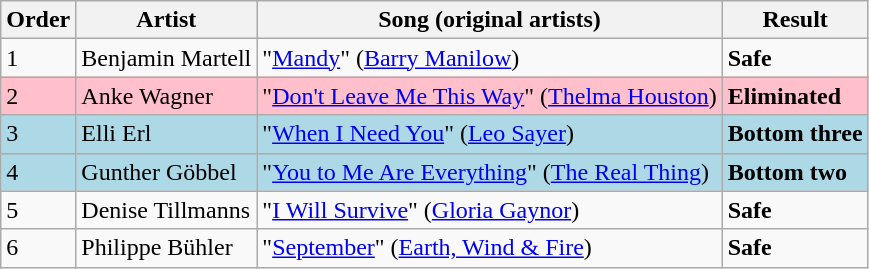<table class=wikitable>
<tr>
<th>Order</th>
<th>Artist</th>
<th>Song (original artists)</th>
<th>Result</th>
</tr>
<tr>
<td>1</td>
<td>Benjamin Martell</td>
<td>"<a href='#'>Mandy</a>" (<a href='#'>Barry Manilow</a>)</td>
<td><strong>Safe</strong></td>
</tr>
<tr style="background:pink;">
<td>2</td>
<td>Anke Wagner</td>
<td>"<a href='#'>Don't Leave Me This Way</a>" (<a href='#'>Thelma Houston</a>)</td>
<td><strong>Eliminated</strong></td>
</tr>
<tr style="background:lightblue;">
<td>3</td>
<td>Elli Erl</td>
<td>"<a href='#'>When I Need You</a>" (<a href='#'>Leo Sayer</a>)</td>
<td><strong>Bottom three</strong></td>
</tr>
<tr style="background:lightblue;">
<td>4</td>
<td>Gunther Göbbel</td>
<td>"<a href='#'>You to Me Are Everything</a>" (<a href='#'>The Real Thing</a>)</td>
<td><strong>Bottom two</strong></td>
</tr>
<tr>
<td>5</td>
<td>Denise Tillmanns</td>
<td>"<a href='#'>I Will Survive</a>" (<a href='#'>Gloria Gaynor</a>)</td>
<td><strong>Safe</strong></td>
</tr>
<tr>
<td>6</td>
<td>Philippe Bühler</td>
<td>"<a href='#'>September</a>" (<a href='#'>Earth, Wind & Fire</a>)</td>
<td><strong>Safe</strong></td>
</tr>
</table>
